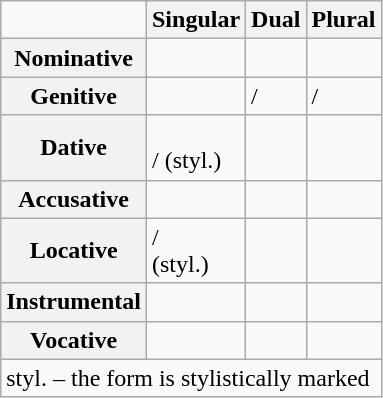<table class="wikitable">
<tr>
<td></td>
<th>Singular</th>
<th>Dual</th>
<th>Plural</th>
</tr>
<tr>
<th>Nominative</th>
<td></td>
<td></td>
<td></td>
</tr>
<tr>
<th>Genitive</th>
<td></td>
<td> /<br></td>
<td> /<br></td>
</tr>
<tr>
<th>Dative</th>
<td><br>/  (styl.)</td>
<td></td>
<td></td>
</tr>
<tr>
<th>Accusative</th>
<td></td>
<td></td>
<td></td>
</tr>
<tr>
<th>Locative</th>
<td> /<br> (styl.)</td>
<td></td>
<td></td>
</tr>
<tr>
<th>Instrumental</th>
<td></td>
<td></td>
<td></td>
</tr>
<tr>
<th>Vocative</th>
<td></td>
<td></td>
<td></td>
</tr>
<tr>
<td colspan='4'>styl. – the form is stylistically marked</td>
</tr>
</table>
